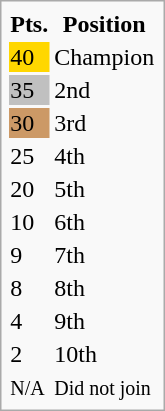<table class="infobox" style="width:auto; font-size:100%;">
<tr>
<th>Pts.</th>
<th>Position</th>
</tr>
<tr>
<td bgcolor=gold>40</td>
<td>Champion</td>
</tr>
<tr>
<td bgcolor=silver>35</td>
<td>2nd</td>
</tr>
<tr>
<td bgcolor=#CC9966>30</td>
<td>3rd</td>
</tr>
<tr>
<td>25</td>
<td>4th</td>
</tr>
<tr>
<td>20</td>
<td>5th</td>
</tr>
<tr>
<td>10</td>
<td>6th</td>
</tr>
<tr>
<td>9</td>
<td>7th</td>
</tr>
<tr>
<td>8</td>
<td>8th</td>
</tr>
<tr>
<td>4</td>
<td>9th</td>
</tr>
<tr>
<td>2</td>
<td>10th</td>
</tr>
<tr>
<td><small>N/A</small></td>
<td><small>Did not join</small></td>
</tr>
</table>
